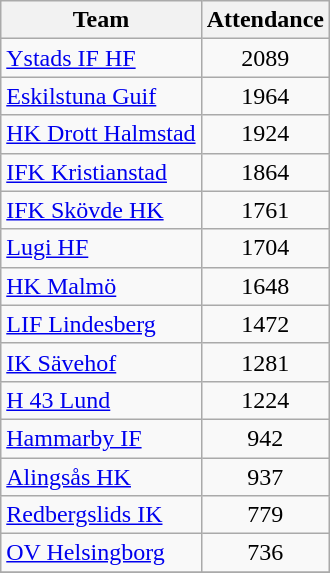<table class="wikitable sortable">
<tr>
<th>Team</th>
<th>Attendance</th>
</tr>
<tr>
<td><a href='#'>Ystads IF HF</a></td>
<td align=center>2089</td>
</tr>
<tr>
<td><a href='#'>Eskilstuna Guif</a></td>
<td align=center>1964</td>
</tr>
<tr>
<td><a href='#'>HK Drott Halmstad</a></td>
<td align=center>1924</td>
</tr>
<tr>
<td><a href='#'>IFK Kristianstad</a></td>
<td align=center>1864</td>
</tr>
<tr>
<td><a href='#'>IFK Skövde HK</a></td>
<td align=center>1761</td>
</tr>
<tr>
<td><a href='#'>Lugi HF</a></td>
<td align=center>1704</td>
</tr>
<tr>
<td><a href='#'>HK Malmö</a></td>
<td align=center>1648</td>
</tr>
<tr>
<td><a href='#'>LIF Lindesberg</a></td>
<td align=center>1472</td>
</tr>
<tr>
<td><a href='#'>IK Sävehof</a></td>
<td align=center>1281</td>
</tr>
<tr>
<td><a href='#'>H 43 Lund</a></td>
<td align=center>1224</td>
</tr>
<tr>
<td><a href='#'>Hammarby IF</a></td>
<td align=center>942</td>
</tr>
<tr>
<td><a href='#'>Alingsås HK</a></td>
<td align=center>937</td>
</tr>
<tr>
<td><a href='#'>Redbergslids IK</a></td>
<td align=center>779</td>
</tr>
<tr>
<td><a href='#'>OV Helsingborg</a></td>
<td align=center>736</td>
</tr>
<tr>
</tr>
</table>
